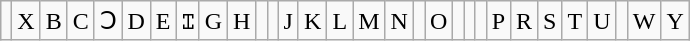<table class="wikitable">
<tr>
<td></td>
<td>X</td>
<td>B</td>
<td>C</td>
<td>Ↄ</td>
<td>D</td>
<td>E</td>
<td>Ɪ</td>
<td>G</td>
<td>H</td>
<td></td>
<td></td>
<td>J</td>
<td>K</td>
<td>L</td>
<td>M</td>
<td>N</td>
<td></td>
<td>O</td>
<td></td>
<td></td>
<td></td>
<td>P</td>
<td>R</td>
<td>S</td>
<td>T</td>
<td>U</td>
<td></td>
<td>W</td>
<td>Y</td>
</tr>
</table>
